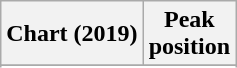<table class="wikitable sortable plainrowheaders" style="text-align:center;">
<tr>
<th scope="col">Chart (2019)</th>
<th scope="col">Peak<br>position</th>
</tr>
<tr>
</tr>
<tr>
</tr>
<tr>
</tr>
<tr>
</tr>
<tr>
</tr>
<tr>
</tr>
<tr>
</tr>
<tr>
</tr>
</table>
